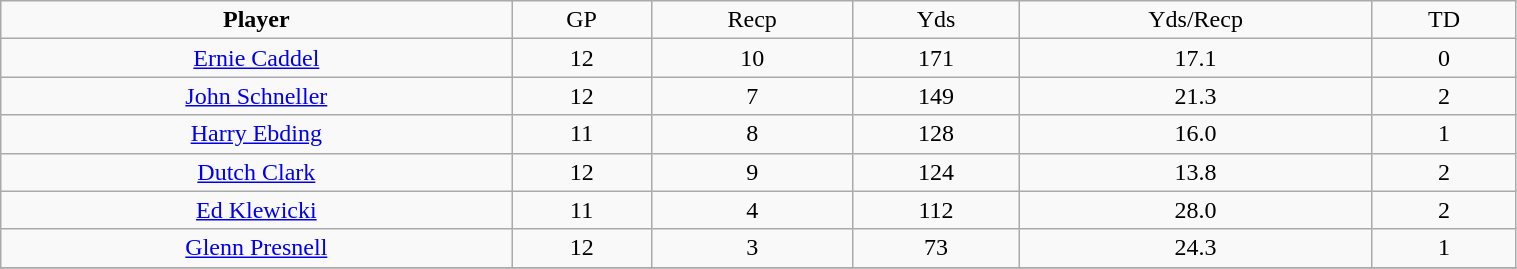<table class="wikitable" width="80%">
<tr align="center">
<td><strong>Player</strong></td>
<td>GP</td>
<td>Recp</td>
<td>Yds</td>
<td>Yds/Recp</td>
<td>TD</td>
</tr>
<tr align="center" bgcolor="">
<td><a href='#'>Ernie Caddel</a></td>
<td>12</td>
<td>10</td>
<td>171</td>
<td>17.1</td>
<td>0</td>
</tr>
<tr align="center" bgcolor="">
<td><a href='#'>John Schneller</a></td>
<td>12</td>
<td>7</td>
<td>149</td>
<td>21.3</td>
<td>2</td>
</tr>
<tr align="center" bgcolor="">
<td><a href='#'>Harry Ebding</a></td>
<td>11</td>
<td>8</td>
<td>128</td>
<td>16.0</td>
<td>1</td>
</tr>
<tr align="center" bgcolor="">
<td><a href='#'>Dutch Clark</a></td>
<td>12</td>
<td>9</td>
<td>124</td>
<td>13.8</td>
<td>2</td>
</tr>
<tr align="center" bgcolor="">
<td><a href='#'>Ed Klewicki</a></td>
<td>11</td>
<td>4</td>
<td>112</td>
<td>28.0</td>
<td>2</td>
</tr>
<tr align="center" bgcolor="">
<td><a href='#'>Glenn Presnell</a></td>
<td>12</td>
<td>3</td>
<td>73</td>
<td>24.3</td>
<td>1</td>
</tr>
<tr align="center" bgcolor="">
</tr>
</table>
